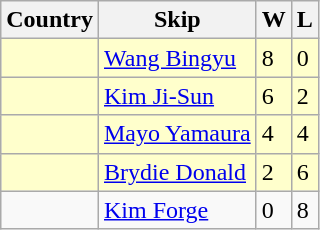<table class="wikitable">
<tr>
<th>Country</th>
<th>Skip</th>
<th>W</th>
<th>L</th>
</tr>
<tr bgcolor="#ffffcc">
<td></td>
<td><a href='#'>Wang Bingyu</a></td>
<td>8</td>
<td>0</td>
</tr>
<tr bgcolor="#ffffcc">
<td></td>
<td><a href='#'>Kim Ji-Sun</a></td>
<td>6</td>
<td>2</td>
</tr>
<tr bgcolor="#ffffcc">
<td></td>
<td><a href='#'>Mayo Yamaura</a></td>
<td>4</td>
<td>4</td>
</tr>
<tr bgcolor="#ffffcc">
<td></td>
<td><a href='#'>Brydie Donald</a></td>
<td>2</td>
<td>6</td>
</tr>
<tr>
<td></td>
<td><a href='#'>Kim Forge</a></td>
<td>0</td>
<td>8</td>
</tr>
</table>
